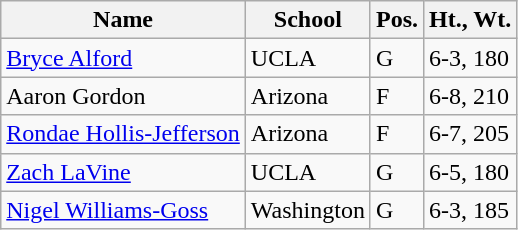<table class="wikitable">
<tr>
<th>Name</th>
<th>School</th>
<th>Pos.</th>
<th>Ht., Wt.</th>
</tr>
<tr>
<td><a href='#'>Bryce Alford</a></td>
<td>UCLA</td>
<td>G</td>
<td>6-3, 180</td>
</tr>
<tr>
<td>Aaron Gordon</td>
<td>Arizona</td>
<td>F</td>
<td>6-8, 210</td>
</tr>
<tr>
<td><a href='#'>Rondae Hollis-Jefferson</a></td>
<td>Arizona</td>
<td>F</td>
<td>6-7, 205</td>
</tr>
<tr>
<td><a href='#'>Zach LaVine</a></td>
<td>UCLA</td>
<td>G</td>
<td>6-5, 180</td>
</tr>
<tr>
<td><a href='#'>Nigel Williams-Goss</a></td>
<td>Washington</td>
<td>G</td>
<td>6-3, 185</td>
</tr>
</table>
